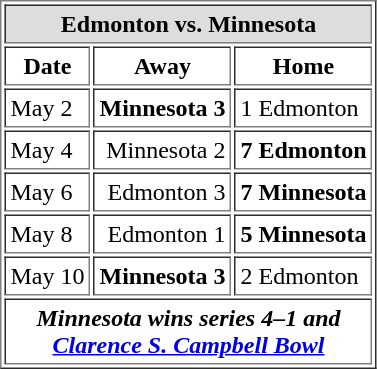<table cellpadding="3" border="1">
<tr>
<th bgcolor="#DDDDDD" colspan="4">Edmonton vs. Minnesota</th>
</tr>
<tr>
<th>Date</th>
<th>Away</th>
<th>Home</th>
</tr>
<tr>
<td>May 2</td>
<td align="right"><strong>Minnesota 3</strong></td>
<td>1 Edmonton</td>
</tr>
<tr>
<td>May 4</td>
<td align="right">Minnesota 2</td>
<td><strong>7 Edmonton</strong></td>
</tr>
<tr>
<td>May 6</td>
<td align="right">Edmonton 3</td>
<td><strong>7 Minnesota</strong></td>
</tr>
<tr>
<td>May 8</td>
<td align="right">Edmonton 1</td>
<td><strong>5 Minnesota</strong></td>
</tr>
<tr>
<td>May 10</td>
<td align="right"><strong>Minnesota 3</strong></td>
<td>2 Edmonton</td>
</tr>
<tr>
<td align="center" colspan="4"><strong><em>Minnesota wins series 4–1 and<br> <a href='#'>Clarence S. Campbell Bowl</a></em></strong></td>
</tr>
</table>
